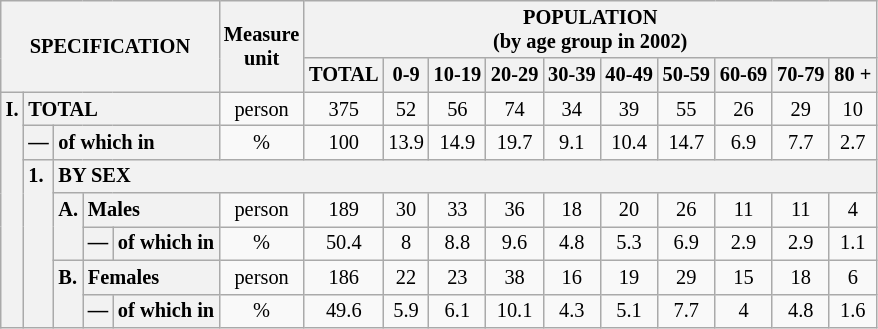<table class="wikitable" style="font-size:85%; text-align:center">
<tr>
<th rowspan="2" colspan="5">SPECIFICATION</th>
<th rowspan="2">Measure<br> unit</th>
<th colspan="10" rowspan="1">POPULATION<br> (by age group in 2002)</th>
</tr>
<tr>
<th>TOTAL</th>
<th>0-9</th>
<th>10-19</th>
<th>20-29</th>
<th>30-39</th>
<th>40-49</th>
<th>50-59</th>
<th>60-69</th>
<th>70-79</th>
<th>80 +</th>
</tr>
<tr>
<th style="text-align:left" valign="top" rowspan="7">I.</th>
<th style="text-align:left" colspan="4">TOTAL</th>
<td>person</td>
<td>375</td>
<td>52</td>
<td>56</td>
<td>74</td>
<td>34</td>
<td>39</td>
<td>55</td>
<td>26</td>
<td>29</td>
<td>10</td>
</tr>
<tr>
<th style="text-align:left" valign="top">—</th>
<th style="text-align:left" colspan="3">of which in</th>
<td>%</td>
<td>100</td>
<td>13.9</td>
<td>14.9</td>
<td>19.7</td>
<td>9.1</td>
<td>10.4</td>
<td>14.7</td>
<td>6.9</td>
<td>7.7</td>
<td>2.7</td>
</tr>
<tr>
<th style="text-align:left" valign="top" rowspan="5">1.</th>
<th style="text-align:left" colspan="14">BY SEX</th>
</tr>
<tr>
<th style="text-align:left" valign="top" rowspan="2">A.</th>
<th style="text-align:left" colspan="2">Males</th>
<td>person</td>
<td>189</td>
<td>30</td>
<td>33</td>
<td>36</td>
<td>18</td>
<td>20</td>
<td>26</td>
<td>11</td>
<td>11</td>
<td>4</td>
</tr>
<tr>
<th style="text-align:left" valign="top">—</th>
<th style="text-align:left" colspan="1">of which in</th>
<td>%</td>
<td>50.4</td>
<td>8</td>
<td>8.8</td>
<td>9.6</td>
<td>4.8</td>
<td>5.3</td>
<td>6.9</td>
<td>2.9</td>
<td>2.9</td>
<td>1.1</td>
</tr>
<tr>
<th style="text-align:left" valign="top" rowspan="2">B.</th>
<th style="text-align:left" colspan="2">Females</th>
<td>person</td>
<td>186</td>
<td>22</td>
<td>23</td>
<td>38</td>
<td>16</td>
<td>19</td>
<td>29</td>
<td>15</td>
<td>18</td>
<td>6</td>
</tr>
<tr>
<th style="text-align:left" valign="top">—</th>
<th style="text-align:left" colspan="1">of which in</th>
<td>%</td>
<td>49.6</td>
<td>5.9</td>
<td>6.1</td>
<td>10.1</td>
<td>4.3</td>
<td>5.1</td>
<td>7.7</td>
<td>4</td>
<td>4.8</td>
<td>1.6</td>
</tr>
</table>
